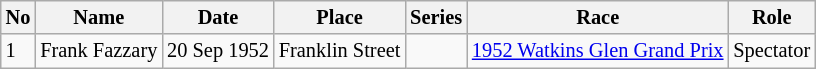<table class="wikitable" border="1" style="font-size: 85%;">
<tr>
<th>No</th>
<th>Name</th>
<th>Date</th>
<th>Place</th>
<th>Series</th>
<th>Race</th>
<th>Role</th>
</tr>
<tr>
<td>1</td>
<td> Frank Fazzary</td>
<td>20 Sep 1952</td>
<td>Franklin Street</td>
<td></td>
<td><a href='#'>1952 Watkins Glen Grand Prix</a></td>
<td>Spectator</td>
</tr>
</table>
